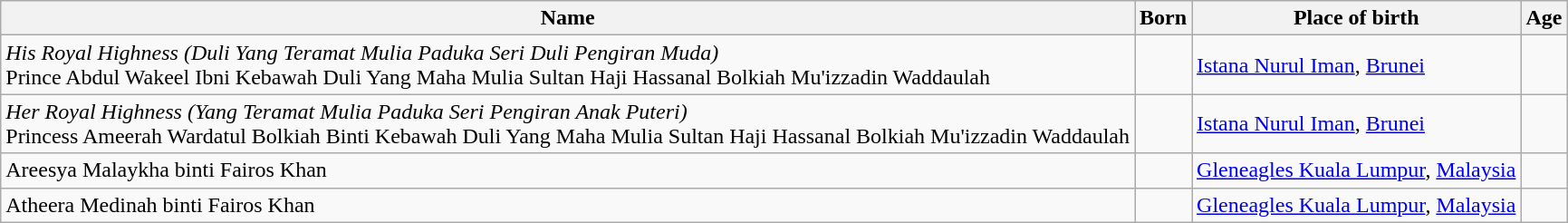<table class="wikitable">
<tr>
<th>Name</th>
<th>Born</th>
<th>Place of birth</th>
<th>Age</th>
</tr>
<tr>
<td><em>His Royal Highness (Duli Yang Teramat Mulia Paduka Seri Duli Pengiran Muda)</em> <br> Prince Abdul Wakeel Ibni Kebawah Duli Yang Maha Mulia Sultan Haji Hassanal Bolkiah Mu'izzadin Waddaulah</td>
<td></td>
<td><a href='#'>Istana Nurul Iman</a>, <a href='#'>Brunei</a></td>
<td></td>
</tr>
<tr>
<td><em>Her Royal Highness (Yang Teramat Mulia Paduka Seri Pengiran Anak Puteri)</em> <br> Princess Ameerah Wardatul Bolkiah Binti Kebawah Duli Yang Maha Mulia Sultan Haji Hassanal Bolkiah Mu'izzadin Waddaulah</td>
<td></td>
<td><a href='#'>Istana Nurul Iman</a>, <a href='#'>Brunei</a></td>
<td></td>
</tr>
<tr>
<td>Areesya Malaykha binti Fairos Khan</td>
<td></td>
<td><a href='#'>Gleneagles Kuala Lumpur</a>, <a href='#'>Malaysia</a></td>
<td></td>
</tr>
<tr>
<td>Atheera Medinah binti Fairos Khan</td>
<td></td>
<td><a href='#'>Gleneagles Kuala Lumpur</a>, <a href='#'>Malaysia</a></td>
<td></td>
</tr>
</table>
